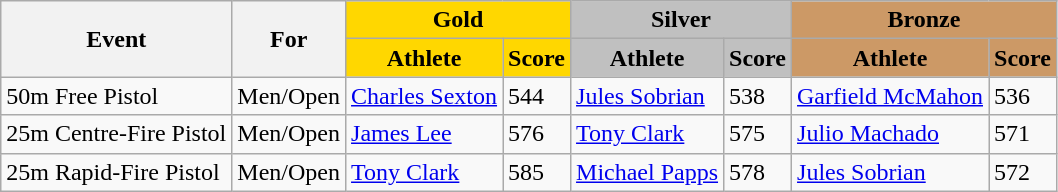<table class="wikitable">
<tr>
<th scope="col" rowspan=2>Event</th>
<th scope="col" rowspan=2>For</th>
<th scope="colgroup" colspan=2 style="background: gold;">Gold</th>
<th scope="colgroup" colspan=2 style="background: silver;">Silver</th>
<th scope="colgroup" colspan=2 style="background: #cc9966;">Bronze</th>
</tr>
<tr>
<th scope="col" style="background-color:gold;">Athlete</th>
<th scope="col" style="background-color:gold;">Score</th>
<th scope="col" style="background-color:silver;">Athlete</th>
<th scope="col" style="background-color:silver;">Score</th>
<th scope="col" style="background-color:#cc9966;">Athlete</th>
<th scope="col" style="background-color:#cc9966;">Score</th>
</tr>
<tr>
<td>50m Free Pistol</td>
<td>Men/Open</td>
<td><a href='#'>Charles Sexton</a> </td>
<td>544</td>
<td><a href='#'>Jules Sobrian</a> </td>
<td>538</td>
<td><a href='#'>Garfield McMahon</a> </td>
<td>536</td>
</tr>
<tr>
<td>25m Centre-Fire Pistol</td>
<td>Men/Open</td>
<td><a href='#'>James Lee</a> </td>
<td>576</td>
<td><a href='#'>Tony Clark</a> </td>
<td>575</td>
<td><a href='#'>Julio Machado</a> </td>
<td>571</td>
</tr>
<tr>
<td>25m Rapid-Fire Pistol</td>
<td>Men/Open</td>
<td><a href='#'>Tony Clark</a> </td>
<td>585</td>
<td><a href='#'>Michael Papps</a> </td>
<td>578</td>
<td><a href='#'>Jules Sobrian</a> </td>
<td>572</td>
</tr>
</table>
